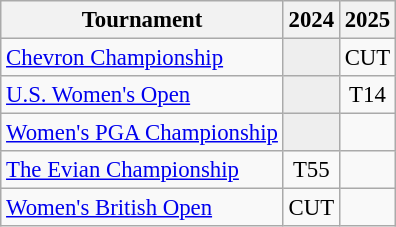<table class="wikitable" style="font-size:95%;text-align:center;">
<tr>
<th>Tournament</th>
<th>2024</th>
<th>2025</th>
</tr>
<tr>
<td align=left><a href='#'>Chevron Championship</a></td>
<td style="background:#eeeeee;"></td>
<td>CUT</td>
</tr>
<tr>
<td align=left><a href='#'>U.S. Women's Open</a></td>
<td style="background:#eeeeee;"></td>
<td>T14</td>
</tr>
<tr>
<td align=left><a href='#'>Women's PGA Championship</a></td>
<td style="background:#eeeeee;"></td>
<td></td>
</tr>
<tr>
<td align=left><a href='#'>The Evian Championship</a></td>
<td>T55</td>
<td></td>
</tr>
<tr>
<td align=left><a href='#'>Women's British Open</a></td>
<td>CUT</td>
<td></td>
</tr>
</table>
